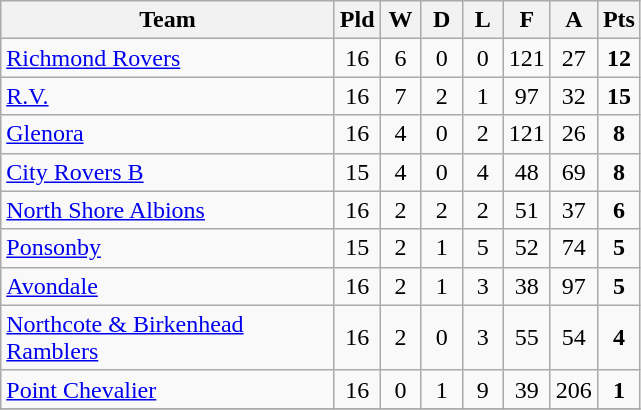<table class="wikitable" style="text-align:center;">
<tr>
<th width=215>Team</th>
<th width=20 abbr="Played">Pld</th>
<th width=20 abbr="Won">W</th>
<th width=20 abbr="Drawn">D</th>
<th width=20 abbr="Lost">L</th>
<th width=20 abbr="For">F</th>
<th width=20 abbr="Against">A</th>
<th width=20 abbr="Points">Pts</th>
</tr>
<tr>
<td style="text-align:left;"><a href='#'>Richmond Rovers</a></td>
<td>16</td>
<td>6</td>
<td>0</td>
<td>0</td>
<td>121</td>
<td>27</td>
<td><strong>12</strong></td>
</tr>
<tr>
<td style="text-align:left;"><a href='#'>R.V.</a></td>
<td>16</td>
<td>7</td>
<td>2</td>
<td>1</td>
<td>97</td>
<td>32</td>
<td><strong>15</strong></td>
</tr>
<tr>
<td style="text-align:left;"><a href='#'>Glenora</a></td>
<td>16</td>
<td>4</td>
<td>0</td>
<td>2</td>
<td>121</td>
<td>26</td>
<td><strong>8</strong></td>
</tr>
<tr>
<td style="text-align:left;"><a href='#'>City Rovers B</a></td>
<td>15</td>
<td>4</td>
<td>0</td>
<td>4</td>
<td>48</td>
<td>69</td>
<td><strong>8</strong></td>
</tr>
<tr>
<td style="text-align:left;"><a href='#'>North Shore Albions</a></td>
<td>16</td>
<td>2</td>
<td>2</td>
<td>2</td>
<td>51</td>
<td>37</td>
<td><strong>6</strong></td>
</tr>
<tr>
<td style="text-align:left;"><a href='#'>Ponsonby</a></td>
<td>15</td>
<td>2</td>
<td>1</td>
<td>5</td>
<td>52</td>
<td>74</td>
<td><strong>5</strong></td>
</tr>
<tr>
<td style="text-align:left;"><a href='#'>Avondale</a></td>
<td>16</td>
<td>2</td>
<td>1</td>
<td>3</td>
<td>38</td>
<td>97</td>
<td><strong>5</strong></td>
</tr>
<tr>
<td style="text-align:left;"><a href='#'>Northcote & Birkenhead Ramblers</a></td>
<td>16</td>
<td>2</td>
<td>0</td>
<td>3</td>
<td>55</td>
<td>54</td>
<td><strong>4</strong></td>
</tr>
<tr>
<td style="text-align:left;"><a href='#'>Point Chevalier</a></td>
<td>16</td>
<td>0</td>
<td>1</td>
<td>9</td>
<td>39</td>
<td>206</td>
<td><strong>1</strong></td>
</tr>
<tr>
</tr>
</table>
